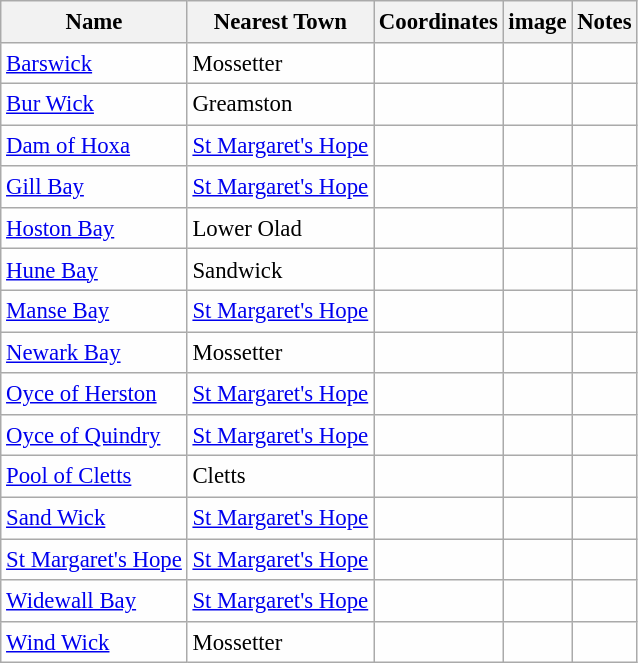<table class="wikitable sortable" style="table-layout:fixed;background-color:#FEFEFE;font-size:95%;padding:0.30em;line-height:1.35em;">
<tr>
<th scope="col">Name</th>
<th scope="col">Nearest Town</th>
<th scope="col" data-sort-type="number">Coordinates</th>
<th scope="col">image</th>
<th class="unsortable">Notes</th>
</tr>
<tr>
<td><a href='#'>Barswick</a></td>
<td>Mossetter</td>
<td></td>
<td></td>
<td></td>
</tr>
<tr>
<td><a href='#'>Bur Wick</a></td>
<td>Greamston</td>
<td></td>
<td></td>
<td></td>
</tr>
<tr>
<td><a href='#'>Dam of Hoxa</a></td>
<td><a href='#'>St Margaret's Hope</a></td>
<td></td>
<td></td>
<td></td>
</tr>
<tr>
<td><a href='#'>Gill Bay</a></td>
<td><a href='#'>St Margaret's Hope</a></td>
<td></td>
<td></td>
<td></td>
</tr>
<tr>
<td><a href='#'>Hoston Bay</a></td>
<td>Lower Olad</td>
<td></td>
<td></td>
<td></td>
</tr>
<tr>
<td><a href='#'>Hune Bay</a></td>
<td>Sandwick</td>
<td></td>
<td></td>
<td></td>
</tr>
<tr>
<td><a href='#'>Manse Bay</a></td>
<td><a href='#'>St Margaret's Hope</a></td>
<td></td>
<td></td>
<td></td>
</tr>
<tr>
<td><a href='#'>Newark Bay</a></td>
<td>Mossetter</td>
<td></td>
<td></td>
<td></td>
</tr>
<tr>
<td><a href='#'>Oyce of Herston</a></td>
<td><a href='#'>St Margaret's Hope</a></td>
<td></td>
<td></td>
<td></td>
</tr>
<tr>
<td><a href='#'>Oyce of Quindry</a></td>
<td><a href='#'>St Margaret's Hope</a></td>
<td></td>
<td></td>
<td></td>
</tr>
<tr>
<td><a href='#'>Pool of Cletts</a></td>
<td>Cletts</td>
<td></td>
<td></td>
<td></td>
</tr>
<tr>
<td><a href='#'>Sand Wick</a></td>
<td><a href='#'>St Margaret's Hope</a></td>
<td></td>
<td></td>
<td></td>
</tr>
<tr>
<td><a href='#'>St Margaret's Hope</a></td>
<td><a href='#'>St Margaret's Hope</a></td>
<td></td>
<td></td>
<td></td>
</tr>
<tr>
<td><a href='#'>Widewall Bay</a></td>
<td><a href='#'>St Margaret's Hope</a></td>
<td></td>
<td></td>
<td></td>
</tr>
<tr>
<td><a href='#'>Wind Wick</a></td>
<td>Mossetter</td>
<td></td>
<td></td>
<td></td>
</tr>
</table>
